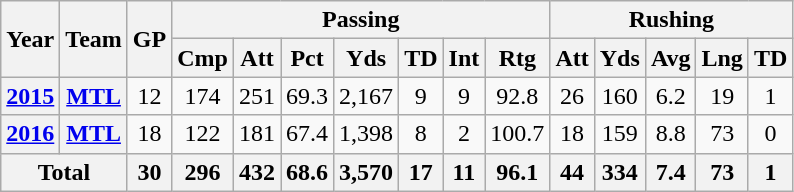<table class="wikitable" style="text-align: center;">
<tr>
<th rowspan="2">Year</th>
<th rowspan="2">Team</th>
<th rowspan="2">GP</th>
<th colspan="7">Passing</th>
<th colspan="5">Rushing</th>
</tr>
<tr>
<th>Cmp</th>
<th>Att</th>
<th>Pct</th>
<th>Yds</th>
<th>TD</th>
<th>Int</th>
<th>Rtg</th>
<th>Att</th>
<th>Yds</th>
<th>Avg</th>
<th>Lng</th>
<th>TD</th>
</tr>
<tr>
<th><a href='#'>2015</a></th>
<th><a href='#'>MTL</a></th>
<td>12</td>
<td>174</td>
<td>251</td>
<td>69.3</td>
<td>2,167</td>
<td>9</td>
<td>9</td>
<td>92.8</td>
<td>26</td>
<td>160</td>
<td>6.2</td>
<td>19</td>
<td>1</td>
</tr>
<tr>
<th><a href='#'>2016</a></th>
<th><a href='#'>MTL</a></th>
<td>18</td>
<td>122</td>
<td>181</td>
<td>67.4</td>
<td>1,398</td>
<td>8</td>
<td>2</td>
<td>100.7</td>
<td>18</td>
<td>159</td>
<td>8.8</td>
<td>73</td>
<td>0</td>
</tr>
<tr>
<th colspan="2">Total</th>
<th>30</th>
<th>296</th>
<th>432</th>
<th>68.6</th>
<th>3,570</th>
<th>17</th>
<th>11</th>
<th>96.1</th>
<th>44</th>
<th>334</th>
<th>7.4</th>
<th>73</th>
<th>1</th>
</tr>
</table>
